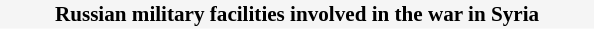<table class="toccolours collapsible" style="float: right; margin-left:1em; width:400px; font-size:88%">
<tr>
<th style="background:#F5F5F5;">Russian military facilities involved in the war in Syria</th>
</tr>
<tr>
<td><br>





</td>
</tr>
</table>
